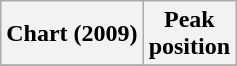<table class="wikitable sortable">
<tr>
<th align="left">Chart (2009)</th>
<th align="center">Peak<br>position</th>
</tr>
<tr>
</tr>
</table>
